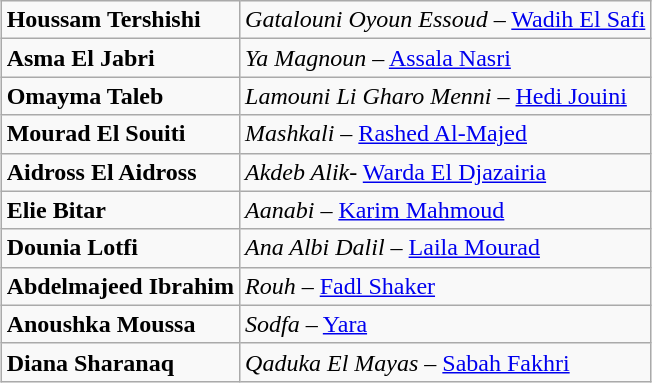<table class="wikitable" style="margin:1em auto;">
<tr>
<td><strong>Houssam Tershishi</strong></td>
<td><em>Gatalouni Oyoun Essoud</em> – <a href='#'>Wadih El Safi</a></td>
</tr>
<tr>
<td><strong>Asma El Jabri</strong></td>
<td><em>Ya Magnoun</em> – <a href='#'>Assala Nasri</a></td>
</tr>
<tr>
<td><strong>Omayma Taleb</strong></td>
<td><em>Lamouni Li Gharo Menni</em> – <a href='#'>Hedi Jouini</a></td>
</tr>
<tr>
<td><strong>Mourad El Souiti</strong></td>
<td><em>Mashkali</em> – <a href='#'>Rashed Al-Majed</a></td>
</tr>
<tr>
<td><strong>Aidross El Aidross</strong></td>
<td><em>Akdeb Alik</em>- <a href='#'>Warda El Djazairia</a></td>
</tr>
<tr>
<td><strong>Elie Bitar</strong></td>
<td><em>Aanabi</em> – <a href='#'>Karim Mahmoud</a></td>
</tr>
<tr>
<td><strong>Dounia Lotfi</strong></td>
<td><em>Ana Albi Dalil</em> – <a href='#'>Laila Mourad</a></td>
</tr>
<tr>
<td><strong>Abdelmajeed Ibrahim</strong></td>
<td><em>Rouh</em> – <a href='#'>Fadl Shaker</a></td>
</tr>
<tr>
<td><strong>Anoushka Moussa</strong></td>
<td><em>Sodfa</em> –  <a href='#'>Yara</a></td>
</tr>
<tr>
<td><strong>Diana Sharanaq</strong></td>
<td><em>Qaduka El Mayas</em> – <a href='#'>Sabah Fakhri</a></td>
</tr>
</table>
